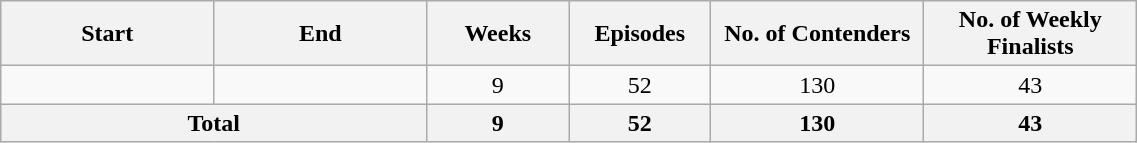<table class="wikitable" style="width:60%; text-align:center;">
<tr>
<th width="15%">Start</th>
<th width="15%">End</th>
<th width="10%">Weeks</th>
<th width="10%">Episodes</th>
<th width="15%">No. of Contenders</th>
<th width="15%">No. of Weekly Finalists</th>
</tr>
<tr>
<td></td>
<td></td>
<td>9</td>
<td>52</td>
<td>130</td>
<td>43</td>
</tr>
<tr>
<th colspan="2">Total</th>
<th>9</th>
<th>52</th>
<th>130</th>
<th>43</th>
</tr>
</table>
